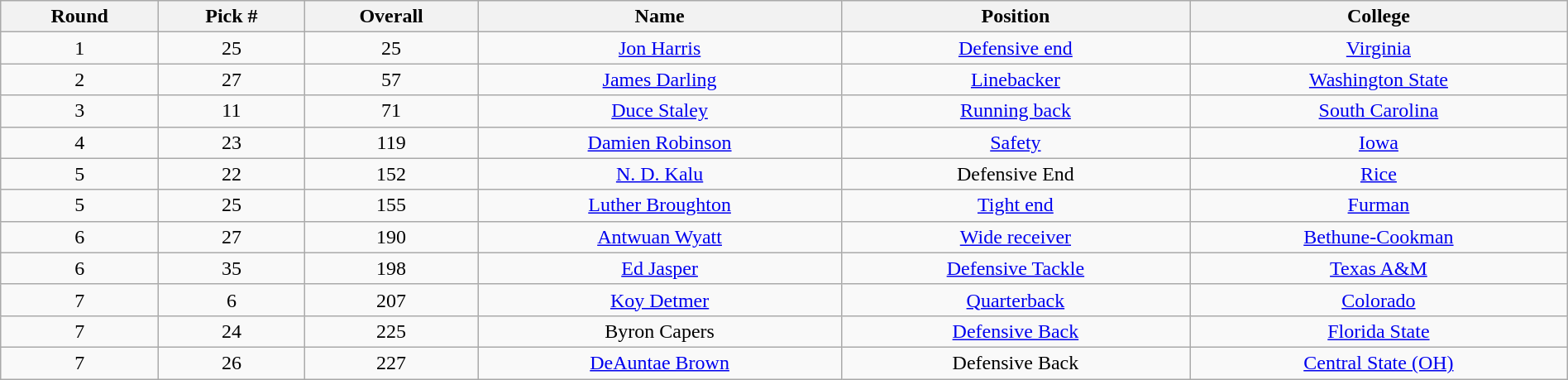<table class="wikitable sortable sortable" style="width: 100%; text-align:center">
<tr>
<th>Round</th>
<th>Pick #</th>
<th>Overall</th>
<th>Name</th>
<th>Position</th>
<th>College</th>
</tr>
<tr>
<td>1</td>
<td>25</td>
<td>25</td>
<td><a href='#'>Jon Harris</a></td>
<td><a href='#'>Defensive end</a></td>
<td><a href='#'>Virginia</a></td>
</tr>
<tr>
<td>2</td>
<td>27</td>
<td>57</td>
<td><a href='#'>James Darling</a></td>
<td><a href='#'>Linebacker</a></td>
<td><a href='#'>Washington State</a></td>
</tr>
<tr>
<td>3</td>
<td>11</td>
<td>71</td>
<td><a href='#'>Duce Staley</a></td>
<td><a href='#'>Running back</a></td>
<td><a href='#'>South Carolina</a></td>
</tr>
<tr>
<td>4</td>
<td>23</td>
<td>119</td>
<td><a href='#'>Damien Robinson</a></td>
<td><a href='#'>Safety</a></td>
<td><a href='#'>Iowa</a></td>
</tr>
<tr>
<td>5</td>
<td>22</td>
<td>152</td>
<td><a href='#'>N. D. Kalu</a></td>
<td>Defensive End</td>
<td><a href='#'>Rice</a></td>
</tr>
<tr>
<td>5</td>
<td>25</td>
<td>155</td>
<td><a href='#'>Luther Broughton</a></td>
<td><a href='#'>Tight end</a></td>
<td><a href='#'>Furman</a></td>
</tr>
<tr>
<td>6</td>
<td>27</td>
<td>190</td>
<td><a href='#'>Antwuan Wyatt</a></td>
<td><a href='#'>Wide receiver</a></td>
<td><a href='#'>Bethune-Cookman</a></td>
</tr>
<tr>
<td>6</td>
<td>35</td>
<td>198</td>
<td><a href='#'>Ed Jasper</a></td>
<td><a href='#'>Defensive Tackle</a></td>
<td><a href='#'>Texas A&M</a></td>
</tr>
<tr>
<td>7</td>
<td>6</td>
<td>207</td>
<td><a href='#'>Koy Detmer</a></td>
<td><a href='#'>Quarterback</a></td>
<td><a href='#'>Colorado</a></td>
</tr>
<tr>
<td>7</td>
<td>24</td>
<td>225</td>
<td>Byron Capers</td>
<td><a href='#'>Defensive Back</a></td>
<td><a href='#'>Florida State</a></td>
</tr>
<tr>
<td>7</td>
<td>26</td>
<td>227</td>
<td><a href='#'>DeAuntae Brown</a></td>
<td>Defensive Back</td>
<td><a href='#'>Central State (OH)</a></td>
</tr>
</table>
